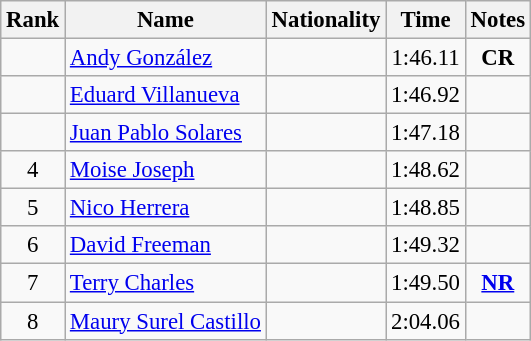<table class="wikitable sortable" style="text-align:center;font-size:95%">
<tr>
<th>Rank</th>
<th>Name</th>
<th>Nationality</th>
<th>Time</th>
<th>Notes</th>
</tr>
<tr>
<td></td>
<td align=left><a href='#'>Andy González</a></td>
<td align=left></td>
<td>1:46.11</td>
<td><strong>CR</strong></td>
</tr>
<tr>
<td></td>
<td align=left><a href='#'>Eduard Villanueva</a></td>
<td align=left></td>
<td>1:46.92</td>
<td></td>
</tr>
<tr>
<td></td>
<td align=left><a href='#'>Juan Pablo Solares</a></td>
<td align=left></td>
<td>1:47.18</td>
<td></td>
</tr>
<tr>
<td>4</td>
<td align=left><a href='#'>Moise Joseph</a></td>
<td align=left></td>
<td>1:48.62</td>
<td></td>
</tr>
<tr>
<td>5</td>
<td align=left><a href='#'>Nico Herrera</a></td>
<td align=left></td>
<td>1:48.85</td>
<td></td>
</tr>
<tr>
<td>6</td>
<td align=left><a href='#'>David Freeman</a></td>
<td align=left></td>
<td>1:49.32</td>
<td></td>
</tr>
<tr>
<td>7</td>
<td align=left><a href='#'>Terry Charles</a></td>
<td align=left></td>
<td>1:49.50</td>
<td><strong><a href='#'>NR</a></strong></td>
</tr>
<tr>
<td>8</td>
<td align=left><a href='#'>Maury Surel Castillo</a></td>
<td align=left></td>
<td>2:04.06</td>
<td></td>
</tr>
</table>
